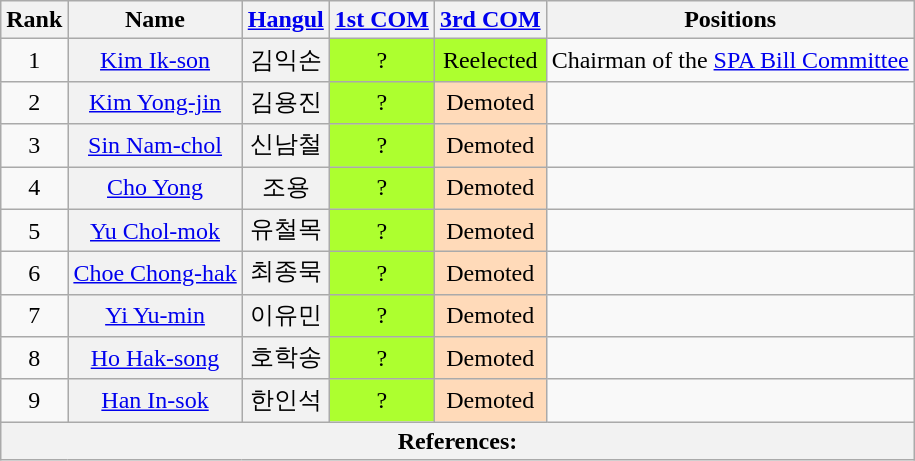<table class="wikitable sortable">
<tr>
<th>Rank</th>
<th>Name</th>
<th class="unsortable"><a href='#'>Hangul</a></th>
<th><a href='#'>1st COM</a></th>
<th><a href='#'>3rd COM</a></th>
<th>Positions</th>
</tr>
<tr>
<td align="center">1</td>
<th align="center" scope="row" style="font-weight:normal;"><a href='#'>Kim Ik-son</a></th>
<th align="center" scope="row" style="font-weight:normal;">김익손</th>
<td align="center" style="background: GreenYellow">?</td>
<td align="center" style="background: GreenYellow">Reelected</td>
<td>Chairman of the <a href='#'>SPA Bill Committee</a></td>
</tr>
<tr>
<td align="center">2</td>
<th align="center" scope="row" style="font-weight:normal;"><a href='#'>Kim Yong-jin</a></th>
<th align="center" scope="row" style="font-weight:normal;">김용진</th>
<td align="center" style="background: GreenYellow">?</td>
<td style="background: PeachPuff" align="center">Demoted</td>
<td></td>
</tr>
<tr>
<td align="center">3</td>
<th align="center" scope="row" style="font-weight:normal;"><a href='#'>Sin Nam-chol</a></th>
<th align="center" scope="row" style="font-weight:normal;">신남철</th>
<td align="center" style="background: GreenYellow">?</td>
<td style="background: PeachPuff" align="center">Demoted</td>
<td></td>
</tr>
<tr>
<td align="center">4</td>
<th align="center" scope="row" style="font-weight:normal;"><a href='#'>Cho Yong</a></th>
<th align="center" scope="row" style="font-weight:normal;">조용</th>
<td align="center" style="background: GreenYellow">?</td>
<td style="background: PeachPuff" align="center">Demoted</td>
<td></td>
</tr>
<tr>
<td align="center">5</td>
<th align="center" scope="row" style="font-weight:normal;"><a href='#'>Yu Chol-mok</a></th>
<th align="center" scope="row" style="font-weight:normal;">유철목</th>
<td align="center" style="background: GreenYellow">?</td>
<td style="background: PeachPuff" align="center">Demoted</td>
<td></td>
</tr>
<tr>
<td align="center">6</td>
<th align="center" scope="row" style="font-weight:normal;"><a href='#'>Choe Chong-hak</a></th>
<th align="center" scope="row" style="font-weight:normal;">최종묵</th>
<td align="center" style="background: GreenYellow">?</td>
<td style="background: PeachPuff" align="center">Demoted</td>
<td></td>
</tr>
<tr>
<td align="center">7</td>
<th align="center" scope="row" style="font-weight:normal;"><a href='#'>Yi Yu-min</a></th>
<th align="center" scope="row" style="font-weight:normal;">이유민</th>
<td align="center" style="background: GreenYellow">?</td>
<td style="background: PeachPuff" align="center">Demoted</td>
<td></td>
</tr>
<tr>
<td align="center">8</td>
<th align="center" scope="row" style="font-weight:normal;"><a href='#'>Ho Hak-song</a></th>
<th align="center" scope="row" style="font-weight:normal;">호학송</th>
<td align="center" style="background: GreenYellow">?</td>
<td style="background: PeachPuff" align="center">Demoted</td>
<td></td>
</tr>
<tr>
<td align="center">9</td>
<th align="center" scope="row" style="font-weight:normal;"><a href='#'>Han In-sok</a></th>
<th align="center" scope="row" style="font-weight:normal;">한인석</th>
<td align="center" style="background: GreenYellow">?</td>
<td style="background: PeachPuff" align="center">Demoted</td>
<td></td>
</tr>
<tr>
<th colspan="6" unsortable><strong>References:</strong><br></th>
</tr>
</table>
